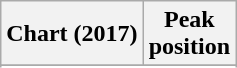<table class="wikitable sortable plainrowheaders">
<tr>
<th scope="col">Chart (2017)</th>
<th scope="col">Peak<br> position</th>
</tr>
<tr>
</tr>
<tr>
</tr>
<tr>
</tr>
<tr>
</tr>
<tr>
</tr>
<tr>
</tr>
</table>
